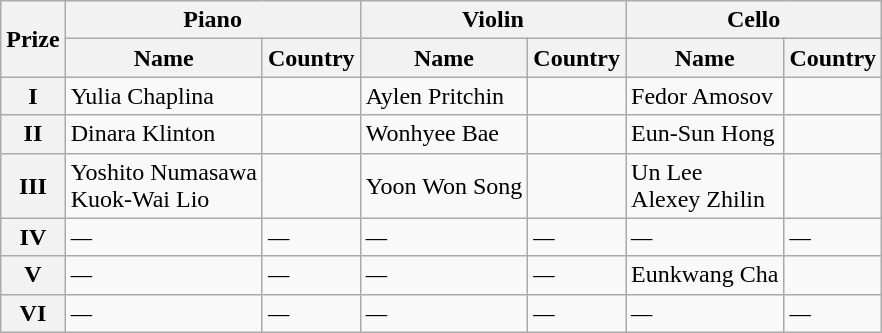<table class="wikitable">
<tr>
<th rowspan="2"><strong>Prize</strong></th>
<th colspan="2"><strong>Piano</strong></th>
<th colspan="2"><strong>Violin</strong></th>
<th colspan="2"><strong>Cello</strong></th>
</tr>
<tr>
<th>Name</th>
<th><strong>Country</strong></th>
<th>Name</th>
<th><strong>Country</strong></th>
<th>Name</th>
<th><strong>Country</strong></th>
</tr>
<tr>
<th><strong>I</strong></th>
<td>Yulia Chaplina</td>
<td></td>
<td>Aylen Pritchin</td>
<td></td>
<td>Fedor Amosov</td>
<td></td>
</tr>
<tr>
<th><strong>II</strong></th>
<td>Dinara Klinton</td>
<td></td>
<td>Wonhyee Bae</td>
<td></td>
<td>Eun-Sun Hong</td>
<td></td>
</tr>
<tr>
<th><strong>III</strong></th>
<td>Yoshito Numasawa<br>Kuok-Wai Lio</td>
<td><br></td>
<td>Yoon Won Song</td>
<td></td>
<td>Un Lee<br>Alexey Zhilin</td>
<td><br></td>
</tr>
<tr>
<th><strong>IV</strong></th>
<td><em>—</em></td>
<td><em>—</em></td>
<td><em>—</em></td>
<td><em>—</em></td>
<td><em>—</em></td>
<td><em>—</em></td>
</tr>
<tr>
<th><strong>V</strong></th>
<td><em>—</em></td>
<td><em>—</em></td>
<td><em>—</em></td>
<td><em>—</em></td>
<td>Eunkwang Cha</td>
<td></td>
</tr>
<tr>
<th><strong>VI</strong></th>
<td><em>—</em></td>
<td><em>—</em></td>
<td><em>—</em></td>
<td><em>—</em></td>
<td><em>—</em></td>
<td><em>—</em></td>
</tr>
</table>
